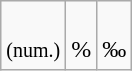<table class="wikitable" style="line-height: 1.2">
<tr align=center>
<td> <br> <small>(num.)</small></td>
<td> <br> %</td>
<td> <br> ‰</td>
</tr>
</table>
